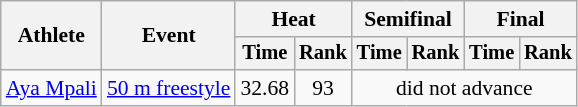<table class="wikitable" style="text-align:center; font-size:90%">
<tr>
<th rowspan="2">Athlete</th>
<th rowspan="2">Event</th>
<th colspan="2">Heat</th>
<th colspan="2">Semifinal</th>
<th colspan="2">Final</th>
</tr>
<tr style="font-size:95%">
<th>Time</th>
<th>Rank</th>
<th>Time</th>
<th>Rank</th>
<th>Time</th>
<th>Rank</th>
</tr>
<tr>
<td align=left><a href='#'>Aya Mpali</a></td>
<td align=left><a href='#'>50 m freestyle</a></td>
<td>32.68</td>
<td>93</td>
<td colspan=4>did not advance</td>
</tr>
</table>
